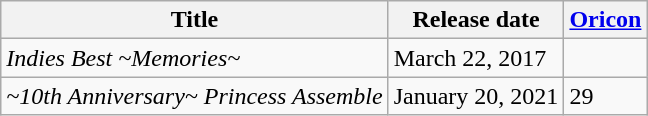<table class="wikitable">
<tr>
<th>Title</th>
<th>Release date</th>
<th><a href='#'>Oricon</a></th>
</tr>
<tr>
<td><em>Indies Best ~Memories~</em></td>
<td>March 22, 2017</td>
</tr>
<tr>
<td><em>~10th Anniversary~ Princess Assemble</em></td>
<td>January 20, 2021</td>
<td>29</td>
</tr>
</table>
